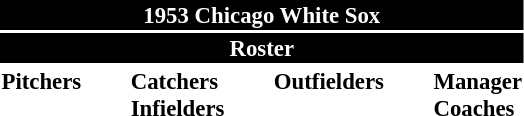<table class="toccolours" style="font-size: 95%;">
<tr>
<th colspan="10" style="background-color: black; color: white; text-align: center;">1953 Chicago White Sox</th>
</tr>
<tr>
<td colspan="10" style="background-color: black; color: white; text-align: center;"><strong>Roster</strong></td>
</tr>
<tr>
<td valign="top"><strong>Pitchers</strong><br>













</td>
<td width="25px"></td>
<td valign="top"><strong>Catchers</strong><br>


<strong>Infielders</strong>











</td>
<td width="25px"></td>
<td valign="top"><strong>Outfielders</strong><br>




</td>
<td width="25px"></td>
<td valign="top"><strong>Manager</strong><br>
<strong>Coaches</strong>


</td>
</tr>
</table>
